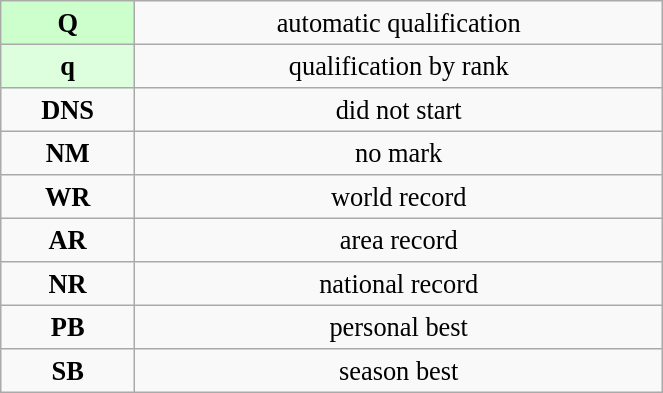<table class="wikitable" style=" text-align:center; font-size:110%;" width="35%">
<tr>
<td bgcolor="ccffcc"><strong>Q</strong></td>
<td>automatic qualification</td>
</tr>
<tr>
<td bgcolor="ddffdd"><strong>q</strong></td>
<td>qualification by rank</td>
</tr>
<tr>
<td><strong>DNS</strong></td>
<td>did not start</td>
</tr>
<tr>
<td><strong>NM</strong></td>
<td>no mark</td>
</tr>
<tr>
<td><strong>WR</strong></td>
<td>world record</td>
</tr>
<tr>
<td><strong>AR</strong></td>
<td>area record</td>
</tr>
<tr>
<td><strong>NR</strong></td>
<td>national record</td>
</tr>
<tr>
<td><strong>PB</strong></td>
<td>personal best</td>
</tr>
<tr>
<td><strong>SB</strong></td>
<td>season best</td>
</tr>
</table>
